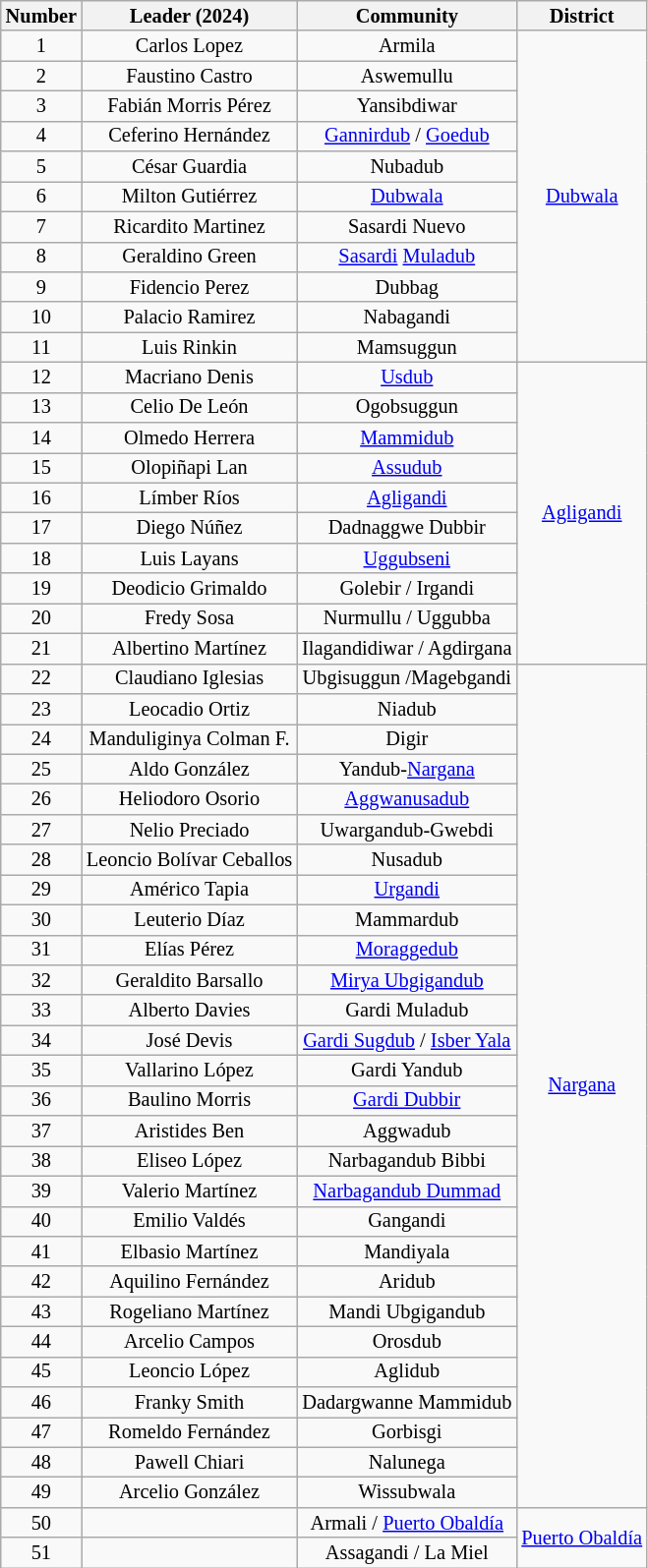<table class="wikitable sortable" style="text-align: center; font-size: 85%; line-height: 14px;">
<tr valign="bottom"~>
<th>Number</th>
<th>Leader (2024)</th>
<th>Community</th>
<th>District</th>
</tr>
<tr>
<td>1</td>
<td>Carlos Lopez</td>
<td>Armila</td>
<td rowspan=11><a href='#'>Dubwala</a></td>
</tr>
<tr>
<td>2</td>
<td>Faustino Castro</td>
<td>Aswemullu</td>
</tr>
<tr>
<td>3</td>
<td>Fabián Morris Pérez</td>
<td>Yansibdiwar</td>
</tr>
<tr>
<td>4</td>
<td>Ceferino Hernández</td>
<td><a href='#'>Gannirdub</a> / <a href='#'>Goedub</a></td>
</tr>
<tr>
<td>5</td>
<td>César Guardia</td>
<td>Nubadub</td>
</tr>
<tr>
<td>6</td>
<td>Milton Gutiérrez</td>
<td><a href='#'>Dubwala</a></td>
</tr>
<tr>
<td>7</td>
<td>Ricardito Martinez</td>
<td>Sasardi Nuevo</td>
</tr>
<tr>
<td>8</td>
<td>Geraldino Green</td>
<td><a href='#'>Sasardi</a> <a href='#'>Muladub</a></td>
</tr>
<tr>
<td>9</td>
<td>Fidencio Perez</td>
<td>Dubbag</td>
</tr>
<tr>
<td>10</td>
<td>Palacio Ramirez</td>
<td>Nabagandi</td>
</tr>
<tr>
<td>11</td>
<td>Luis Rinkin</td>
<td>Mamsuggun</td>
</tr>
<tr>
<td>12</td>
<td>Macriano Denis</td>
<td><a href='#'>Usdub</a></td>
<td rowspan=10><a href='#'>Agligandi</a></td>
</tr>
<tr>
<td>13</td>
<td>Celio De León</td>
<td>Ogobsuggun</td>
</tr>
<tr>
<td>14</td>
<td>Olmedo Herrera</td>
<td><a href='#'>Mammidub</a></td>
</tr>
<tr>
<td>15</td>
<td>Olopiñapi Lan</td>
<td><a href='#'>Assudub</a></td>
</tr>
<tr>
<td>16</td>
<td>Límber Ríos</td>
<td><a href='#'>Agligandi</a></td>
</tr>
<tr>
<td>17</td>
<td>Diego Núñez</td>
<td>Dadnaggwe Dubbir</td>
</tr>
<tr>
<td>18</td>
<td>Luis Layans</td>
<td><a href='#'>Uggubseni</a></td>
</tr>
<tr>
<td>19</td>
<td>Deodicio Grimaldo</td>
<td>Golebir / Irgandi</td>
</tr>
<tr>
<td>20</td>
<td>Fredy Sosa</td>
<td>Nurmullu / Uggubba</td>
</tr>
<tr>
<td>21</td>
<td>Albertino Martínez</td>
<td>Ilagandidiwar / Agdirgana</td>
</tr>
<tr>
<td>22</td>
<td>Claudiano Iglesias</td>
<td>Ubgisuggun /Magebgandi</td>
<td rowspan=28><a href='#'>Nargana</a></td>
</tr>
<tr>
<td>23</td>
<td>Leocadio Ortiz</td>
<td>Niadub</td>
</tr>
<tr>
<td>24</td>
<td>Manduliginya Colman F.</td>
<td>Digir</td>
</tr>
<tr>
<td>25</td>
<td>Aldo González</td>
<td>Yandub-<a href='#'>Nargana</a></td>
</tr>
<tr>
<td>26</td>
<td>Heliodoro Osorio</td>
<td><a href='#'>Aggwanusadub</a></td>
</tr>
<tr>
<td>27</td>
<td>Nelio Preciado</td>
<td>Uwargandub-Gwebdi</td>
</tr>
<tr>
<td>28</td>
<td>Leoncio  Bolívar Ceballos</td>
<td>Nusadub</td>
</tr>
<tr>
<td>29</td>
<td>Américo Tapia</td>
<td><a href='#'>Urgandi</a></td>
</tr>
<tr>
<td>30</td>
<td>Leuterio Díaz</td>
<td>Mammardub</td>
</tr>
<tr>
<td>31</td>
<td>Elías Pérez</td>
<td><a href='#'>Moraggedub</a></td>
</tr>
<tr>
<td>32</td>
<td>Geraldito Barsallo</td>
<td><a href='#'>Mirya Ubgigandub</a></td>
</tr>
<tr>
<td>33</td>
<td>Alberto Davies</td>
<td>Gardi Muladub</td>
</tr>
<tr>
<td>34</td>
<td>José Devis</td>
<td><a href='#'>Gardi Sugdub</a> / <a href='#'>Isber Yala</a></td>
</tr>
<tr>
<td>35</td>
<td>Vallarino López</td>
<td>Gardi Yandub</td>
</tr>
<tr>
<td>36</td>
<td>Baulino Morris</td>
<td><a href='#'>Gardi Dubbir</a></td>
</tr>
<tr>
<td>37</td>
<td>Aristides Ben</td>
<td>Aggwadub</td>
</tr>
<tr>
<td>38</td>
<td>Eliseo López</td>
<td>Narbagandub Bibbi</td>
</tr>
<tr>
<td>39</td>
<td>Valerio Martínez</td>
<td><a href='#'>Narbagandub Dummad</a></td>
</tr>
<tr>
<td>40</td>
<td>Emilio Valdés</td>
<td>Gangandi</td>
</tr>
<tr>
<td>41</td>
<td>Elbasio Martínez</td>
<td>Mandiyala</td>
</tr>
<tr>
<td>42</td>
<td>Aquilino Fernández</td>
<td>Aridub</td>
</tr>
<tr>
<td>43</td>
<td>Rogeliano Martínez</td>
<td>Mandi Ubgigandub</td>
</tr>
<tr>
<td>44</td>
<td>Arcelio Campos</td>
<td>Orosdub</td>
</tr>
<tr>
<td>45</td>
<td>Leoncio López</td>
<td>Aglidub</td>
</tr>
<tr>
<td>46</td>
<td>Franky Smith</td>
<td>Dadargwanne Mammidub</td>
</tr>
<tr>
<td>47</td>
<td>Romeldo Fernández</td>
<td>Gorbisgi</td>
</tr>
<tr>
<td>48</td>
<td>Pawell Chiari</td>
<td>Nalunega</td>
</tr>
<tr>
<td>49</td>
<td>Arcelio González</td>
<td>Wissubwala</td>
</tr>
<tr>
<td>50</td>
<td></td>
<td>Armali / <a href='#'>Puerto Obaldía</a></td>
<td rowspan=2><a href='#'>Puerto Obaldía</a></td>
</tr>
<tr>
<td>51</td>
<td></td>
<td>Assagandi / La Miel</td>
</tr>
</table>
